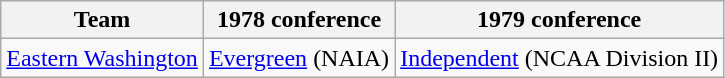<table class="wikitable sortable">
<tr>
<th>Team</th>
<th>1978 conference</th>
<th>1979 conference</th>
</tr>
<tr style="text-align:center;">
<td><a href='#'>Eastern Washington</a></td>
<td><a href='#'>Evergreen</a> (NAIA)</td>
<td><a href='#'>Independent</a> (NCAA Division II)</td>
</tr>
</table>
